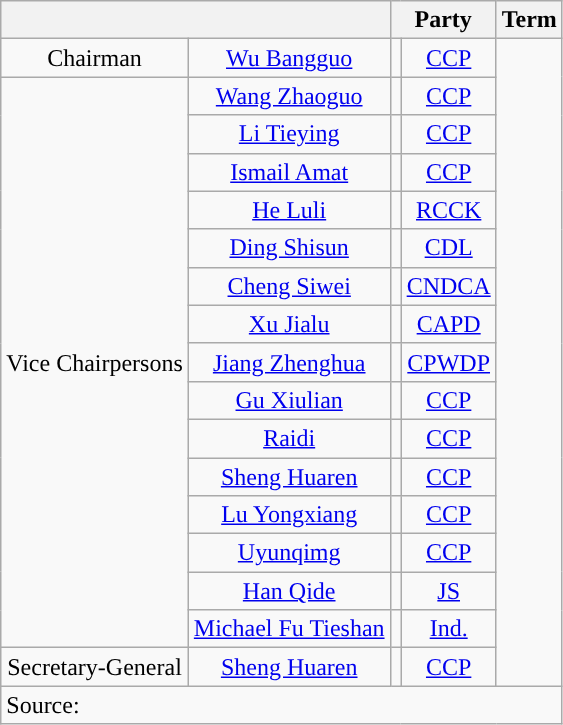<table class="wikitable" style="text-align:center">
<tr>
<th colspan="2"></th>
<th colspan="2">Party</th>
<th>Term</th>
</tr>
<tr>
<td>Chairman</td>
<td><a href='#'>Wu Bangguo</a></td>
<td style="background:"></td>
<td><a href='#'>CCP</a></td>
<td rowspan="17"></td>
</tr>
<tr>
<td rowspan="15">Vice Chairpersons</td>
<td><a href='#'>Wang Zhaoguo</a></td>
<td style="background:"></td>
<td><a href='#'>CCP</a></td>
</tr>
<tr>
<td><a href='#'>Li Tieying</a></td>
<td style="background:"></td>
<td><a href='#'>CCP</a></td>
</tr>
<tr>
<td><a href='#'>Ismail Amat</a></td>
<td style="background:"></td>
<td><a href='#'>CCP</a></td>
</tr>
<tr>
<td><a href='#'>He Luli</a></td>
<td style="background:"></td>
<td><a href='#'>RCCK</a></td>
</tr>
<tr>
<td><a href='#'>Ding Shisun</a></td>
<td style="background:"></td>
<td><a href='#'>CDL</a></td>
</tr>
<tr>
<td><a href='#'>Cheng Siwei</a></td>
<td style="background:"></td>
<td><a href='#'>CNDCA</a></td>
</tr>
<tr>
<td><a href='#'>Xu Jialu</a></td>
<td style="background:"></td>
<td><a href='#'>CAPD</a></td>
</tr>
<tr>
<td><a href='#'>Jiang Zhenghua</a></td>
<td style="background:"></td>
<td><a href='#'>CPWDP</a></td>
</tr>
<tr>
<td><a href='#'>Gu Xiulian</a></td>
<td style="background:"></td>
<td><a href='#'>CCP</a></td>
</tr>
<tr>
<td><a href='#'>Raidi</a></td>
<td style="background:"></td>
<td><a href='#'>CCP</a></td>
</tr>
<tr>
<td><a href='#'>Sheng Huaren</a></td>
<td style="background:"></td>
<td><a href='#'>CCP</a></td>
</tr>
<tr>
<td><a href='#'>Lu Yongxiang</a></td>
<td style="background:"></td>
<td><a href='#'>CCP</a></td>
</tr>
<tr>
<td><a href='#'>Uyunqimg</a></td>
<td style="background:"></td>
<td><a href='#'>CCP</a></td>
</tr>
<tr>
<td><a href='#'>Han Qide</a></td>
<td style="background:"></td>
<td><a href='#'>JS</a></td>
</tr>
<tr>
<td><a href='#'>Michael Fu Tieshan</a></td>
<td style="background:"></td>
<td><a href='#'>Ind.</a></td>
</tr>
<tr>
<td>Secretary-General</td>
<td><a href='#'>Sheng Huaren</a></td>
<td style="background:"></td>
<td><a href='#'>CCP</a></td>
</tr>
<tr>
<td colspan="5" align="left">Source:</td>
</tr>
</table>
